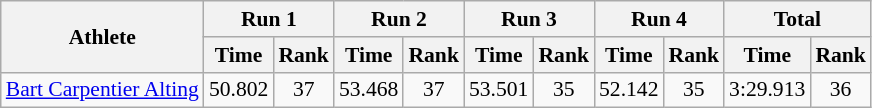<table class="wikitable" border="1" style="font-size:90%">
<tr>
<th rowspan="2">Athlete</th>
<th colspan="2">Run 1</th>
<th colspan="2">Run 2</th>
<th colspan="2">Run 3</th>
<th colspan="2">Run 4</th>
<th colspan="2">Total</th>
</tr>
<tr>
<th>Time</th>
<th>Rank</th>
<th>Time</th>
<th>Rank</th>
<th>Time</th>
<th>Rank</th>
<th>Time</th>
<th>Rank</th>
<th>Time</th>
<th>Rank</th>
</tr>
<tr>
<td><a href='#'>Bart Carpentier Alting</a></td>
<td align="center">50.802</td>
<td align="center">37</td>
<td align="center">53.468</td>
<td align="center">37</td>
<td align="center">53.501</td>
<td align="center">35</td>
<td align="center">52.142</td>
<td align="center">35</td>
<td align="center">3:29.913</td>
<td align="center">36</td>
</tr>
</table>
